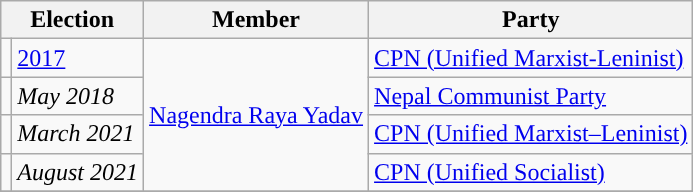<table class="wikitable">
<tr>
<th colspan="2">Election</th>
<th>Member</th>
<th>Party</th>
</tr>
<tr>
<td style="background-color:"></td>
<td><a href='#'>2017</a></td>
<td rowspan="4"><a href='#'>Nagendra Raya Yadav</a></td>
<td><a href='#'>CPN (Unified Marxist-Leninist)</a></td>
</tr>
<tr>
<td style="background-color:"></td>
<td><em>May 2018</em></td>
<td><a href='#'>Nepal Communist Party</a></td>
</tr>
<tr>
<td style="background-color:"></td>
<td><em>March 2021</em></td>
<td><a href='#'>CPN (Unified Marxist–Leninist)</a></td>
</tr>
<tr>
<td style="background-color:"></td>
<td><em>August 2021</em></td>
<td><a href='#'>CPN (Unified Socialist)</a></td>
</tr>
<tr>
</tr>
</table>
